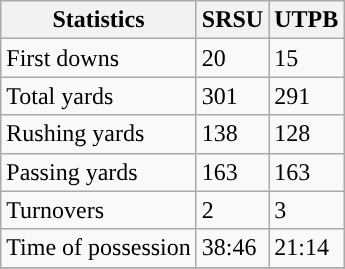<table class="wikitable" style="float: left;">
<tr>
<th>Statistics</th>
<th>SRSU</th>
<th>UTPB</th>
</tr>
<tr>
<td>First downs</td>
<td>20</td>
<td>15</td>
</tr>
<tr>
<td>Total yards</td>
<td>301</td>
<td>291</td>
</tr>
<tr>
<td>Rushing yards</td>
<td>138</td>
<td>128</td>
</tr>
<tr>
<td>Passing yards</td>
<td>163</td>
<td>163</td>
</tr>
<tr>
<td>Turnovers</td>
<td>2</td>
<td>3</td>
</tr>
<tr>
<td>Time of possession</td>
<td>38:46</td>
<td>21:14</td>
</tr>
<tr>
</tr>
</table>
